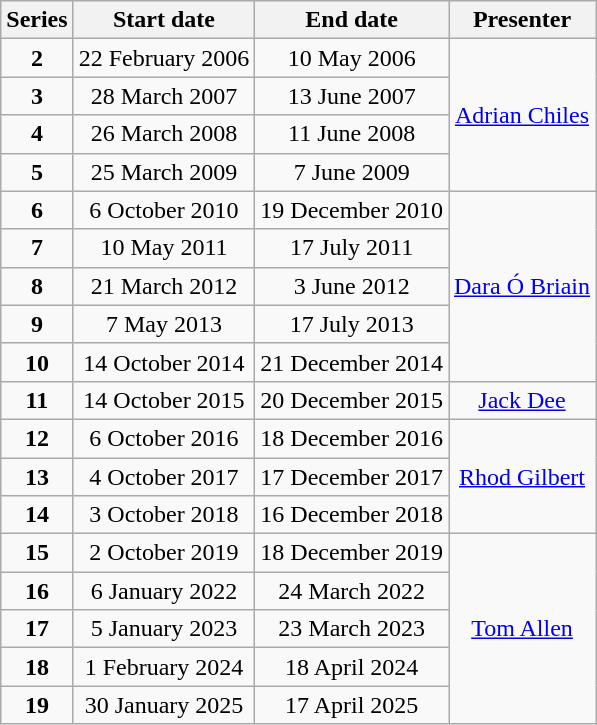<table class="wikitable" style="text-align:center;">
<tr>
<th>Series</th>
<th>Start date</th>
<th>End date</th>
<th>Presenter</th>
</tr>
<tr>
<td><strong>2</strong></td>
<td>22 February 2006</td>
<td>10 May 2006</td>
<td rowspan=4><a href='#'>Adrian Chiles</a></td>
</tr>
<tr>
<td><strong>3</strong></td>
<td>28 March 2007</td>
<td>13 June 2007</td>
</tr>
<tr>
<td><strong>4</strong></td>
<td>26 March 2008</td>
<td>11 June 2008</td>
</tr>
<tr>
<td><strong>5</strong></td>
<td>25 March 2009</td>
<td>7 June 2009</td>
</tr>
<tr>
<td><strong>6</strong></td>
<td>6 October 2010</td>
<td>19 December 2010</td>
<td rowspan=5><a href='#'>Dara Ó Briain</a></td>
</tr>
<tr>
<td><strong>7</strong></td>
<td>10 May 2011</td>
<td>17 July 2011</td>
</tr>
<tr>
<td><strong>8</strong></td>
<td>21 March 2012</td>
<td>3 June 2012</td>
</tr>
<tr>
<td><strong>9</strong></td>
<td>7 May 2013</td>
<td>17 July 2013</td>
</tr>
<tr>
<td><strong>10</strong></td>
<td>14 October 2014</td>
<td>21 December 2014</td>
</tr>
<tr>
<td><strong>11</strong></td>
<td>14 October 2015</td>
<td>20 December 2015</td>
<td><a href='#'>Jack Dee</a></td>
</tr>
<tr>
<td><strong>12</strong></td>
<td>6 October 2016</td>
<td>18 December 2016</td>
<td rowspan="3"><a href='#'>Rhod Gilbert</a></td>
</tr>
<tr>
<td><strong>13</strong></td>
<td>4 October 2017</td>
<td>17 December 2017</td>
</tr>
<tr>
<td><strong>14</strong></td>
<td>3 October 2018</td>
<td>16 December 2018</td>
</tr>
<tr>
<td><strong>15</strong></td>
<td>2 October 2019</td>
<td>18 December 2019</td>
<td rowspan="5"><a href='#'>Tom Allen</a></td>
</tr>
<tr>
<td><strong>16</strong></td>
<td>6 January 2022</td>
<td>24 March 2022</td>
</tr>
<tr>
<td><strong>17</strong></td>
<td>5 January 2023</td>
<td>23 March 2023</td>
</tr>
<tr>
<td><strong>18</strong></td>
<td>1 February 2024</td>
<td>18 April 2024</td>
</tr>
<tr>
<td><strong>19</strong></td>
<td>30 January 2025</td>
<td>17 April 2025</td>
</tr>
</table>
